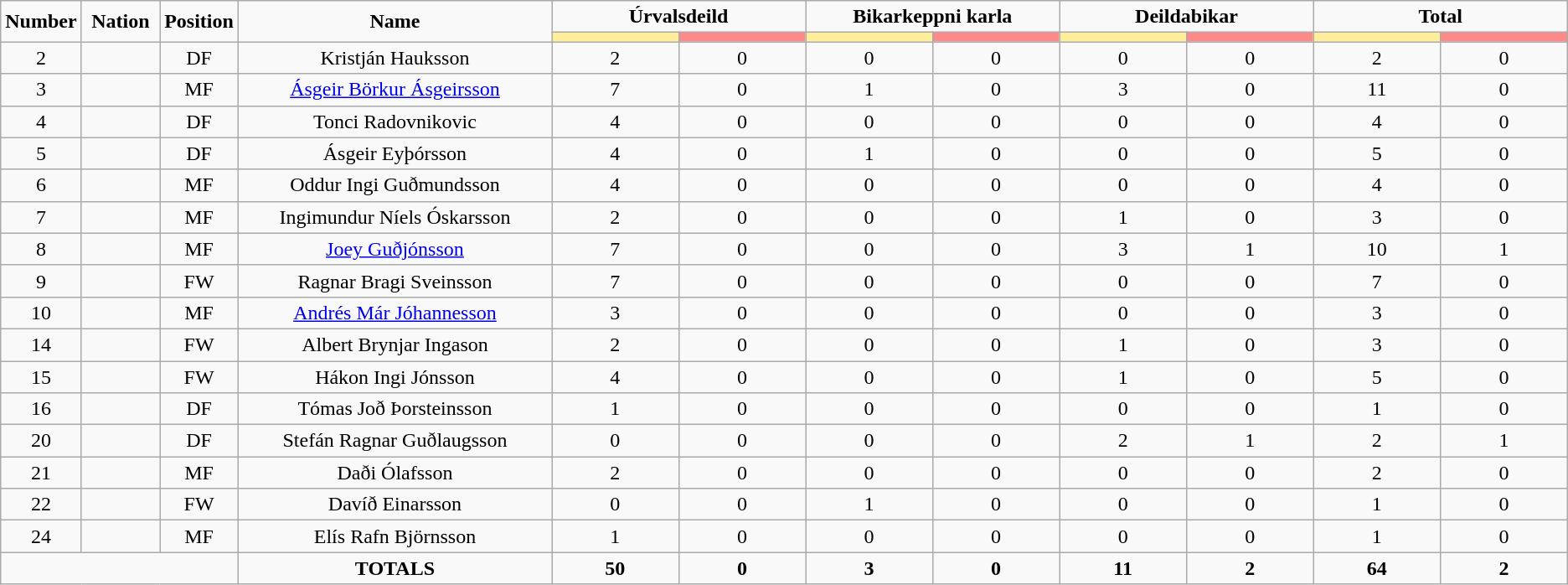<table class="wikitable" style="text-align:center;">
<tr>
<td rowspan="2"  style="width:5%; text-align:center;"><strong>Number</strong></td>
<td rowspan="2"  style="width:5%; text-align:center;"><strong>Nation</strong></td>
<td rowspan="2"  style="width:5%; text-align:center;"><strong>Position</strong></td>
<td rowspan="2"  style="width:20%; text-align:center;"><strong>Name</strong></td>
<td colspan="2" style="text-align:center;"><strong>Úrvalsdeild</strong></td>
<td colspan="2" style="text-align:center;"><strong>Bikarkeppni karla</strong></td>
<td colspan="2" style="text-align:center;"><strong>Deildabikar</strong></td>
<td colspan="2" style="text-align:center;"><strong>Total</strong></td>
</tr>
<tr>
<th style="width:60px; background:#fe9;"></th>
<th style="width:60px; background:#ff8888;"></th>
<th style="width:60px; background:#fe9;"></th>
<th style="width:60px; background:#ff8888;"></th>
<th style="width:60px; background:#fe9;"></th>
<th style="width:60px; background:#ff8888;"></th>
<th style="width:60px; background:#fe9;"></th>
<th style="width:60px; background:#ff8888;"></th>
</tr>
<tr>
<td>2</td>
<td></td>
<td>DF</td>
<td>Kristján Hauksson</td>
<td>2</td>
<td>0</td>
<td>0</td>
<td>0</td>
<td>0</td>
<td>0</td>
<td>2</td>
<td>0</td>
</tr>
<tr>
<td>3</td>
<td></td>
<td>MF</td>
<td><a href='#'>Ásgeir Börkur Ásgeirsson</a></td>
<td>7</td>
<td>0</td>
<td>1</td>
<td>0</td>
<td>3</td>
<td>0</td>
<td>11</td>
<td>0</td>
</tr>
<tr>
<td>4</td>
<td></td>
<td>DF</td>
<td>Tonci Radovnikovic</td>
<td>4</td>
<td>0</td>
<td>0</td>
<td>0</td>
<td>0</td>
<td>0</td>
<td>4</td>
<td>0</td>
</tr>
<tr>
<td>5</td>
<td></td>
<td>DF</td>
<td>Ásgeir Eyþórsson</td>
<td>4</td>
<td>0</td>
<td>1</td>
<td>0</td>
<td>0</td>
<td>0</td>
<td>5</td>
<td>0</td>
</tr>
<tr>
<td>6</td>
<td></td>
<td>MF</td>
<td>Oddur Ingi Guðmundsson</td>
<td>4</td>
<td>0</td>
<td>0</td>
<td>0</td>
<td>0</td>
<td>0</td>
<td>4</td>
<td>0</td>
</tr>
<tr>
<td>7</td>
<td></td>
<td>MF</td>
<td>Ingimundur Níels Óskarsson</td>
<td>2</td>
<td>0</td>
<td>0</td>
<td>0</td>
<td>1</td>
<td>0</td>
<td>3</td>
<td>0</td>
</tr>
<tr>
<td>8</td>
<td></td>
<td>MF</td>
<td><a href='#'>Joey Guðjónsson</a></td>
<td>7</td>
<td>0</td>
<td>0</td>
<td>0</td>
<td>3</td>
<td>1</td>
<td>10</td>
<td>1</td>
</tr>
<tr>
<td>9</td>
<td></td>
<td>FW</td>
<td>Ragnar Bragi Sveinsson</td>
<td>7</td>
<td>0</td>
<td>0</td>
<td>0</td>
<td>0</td>
<td>0</td>
<td>7</td>
<td>0</td>
</tr>
<tr>
<td>10</td>
<td></td>
<td>MF</td>
<td><a href='#'>Andrés Már Jóhannesson</a></td>
<td>3</td>
<td>0</td>
<td>0</td>
<td>0</td>
<td>0</td>
<td>0</td>
<td>3</td>
<td>0</td>
</tr>
<tr>
<td>14</td>
<td></td>
<td>FW</td>
<td>Albert Brynjar Ingason</td>
<td>2</td>
<td>0</td>
<td>0</td>
<td>0</td>
<td>1</td>
<td>0</td>
<td>3</td>
<td>0</td>
</tr>
<tr>
<td>15</td>
<td></td>
<td>FW</td>
<td>Hákon Ingi Jónsson</td>
<td>4</td>
<td>0</td>
<td>0</td>
<td>0</td>
<td>1</td>
<td>0</td>
<td>5</td>
<td>0</td>
</tr>
<tr>
<td>16</td>
<td></td>
<td>DF</td>
<td>Tómas Joð Þorsteinsson</td>
<td>1</td>
<td>0</td>
<td>0</td>
<td>0</td>
<td>0</td>
<td>0</td>
<td>1</td>
<td>0</td>
</tr>
<tr>
<td>20</td>
<td></td>
<td>DF</td>
<td>Stefán Ragnar Guðlaugsson</td>
<td>0</td>
<td>0</td>
<td>0</td>
<td>0</td>
<td>2</td>
<td>1</td>
<td>2</td>
<td>1</td>
</tr>
<tr>
<td>21</td>
<td></td>
<td>MF</td>
<td>Daði Ólafsson</td>
<td>2</td>
<td>0</td>
<td>0</td>
<td>0</td>
<td>0</td>
<td>0</td>
<td>2</td>
<td>0</td>
</tr>
<tr>
<td>22</td>
<td></td>
<td>FW</td>
<td>Davíð Einarsson</td>
<td>0</td>
<td>0</td>
<td>1</td>
<td>0</td>
<td>0</td>
<td>0</td>
<td>1</td>
<td>0</td>
</tr>
<tr>
<td>24</td>
<td></td>
<td>MF</td>
<td>Elís Rafn Björnsson</td>
<td>1</td>
<td>0</td>
<td>0</td>
<td>0</td>
<td>0</td>
<td>0</td>
<td>1</td>
<td>0</td>
</tr>
<tr>
<td colspan="3"></td>
<td><strong>TOTALS</strong></td>
<td><strong>50</strong></td>
<td><strong>0</strong></td>
<td><strong>3</strong></td>
<td><strong>0</strong></td>
<td><strong>11</strong></td>
<td><strong>2</strong></td>
<td><strong>64</strong></td>
<td><strong>2</strong></td>
</tr>
</table>
